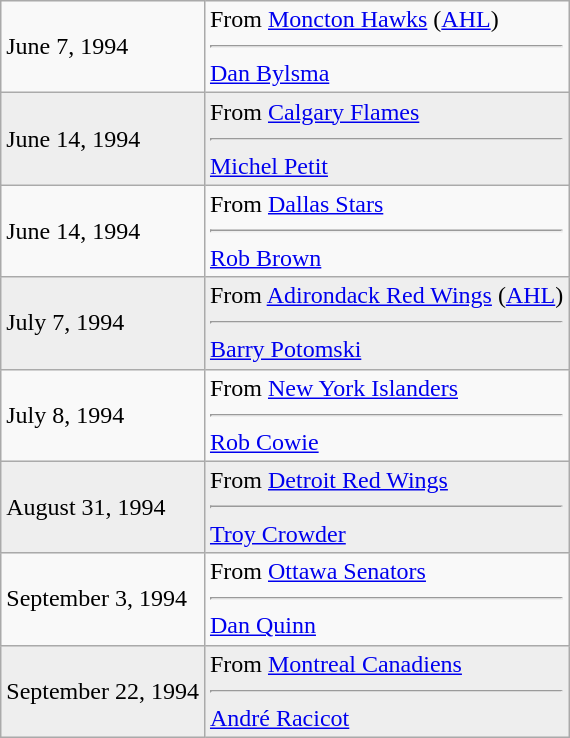<table class="wikitable">
<tr>
<td>June 7, 1994</td>
<td valign="top">From <a href='#'>Moncton Hawks</a> (<a href='#'>AHL</a>)<hr><a href='#'>Dan Bylsma</a></td>
</tr>
<tr style="background:#eee;">
<td>June 14, 1994</td>
<td valign="top">From <a href='#'>Calgary Flames</a><hr><a href='#'>Michel Petit</a></td>
</tr>
<tr>
<td>June 14, 1994</td>
<td valign="top">From <a href='#'>Dallas Stars</a><hr><a href='#'>Rob Brown</a></td>
</tr>
<tr style="background:#eee;">
<td>July 7, 1994</td>
<td valign="top">From <a href='#'>Adirondack Red Wings</a> (<a href='#'>AHL</a>)<hr><a href='#'>Barry Potomski</a></td>
</tr>
<tr>
<td>July 8, 1994</td>
<td valign="top">From <a href='#'>New York Islanders</a><hr><a href='#'>Rob Cowie</a></td>
</tr>
<tr style="background:#eee;">
<td>August 31, 1994</td>
<td valign="top">From <a href='#'>Detroit Red Wings</a><hr><a href='#'>Troy Crowder</a></td>
</tr>
<tr>
<td>September 3, 1994</td>
<td valign="top">From <a href='#'>Ottawa Senators</a><hr><a href='#'>Dan Quinn</a></td>
</tr>
<tr style="background:#eee;">
<td>September 22, 1994</td>
<td valign="top">From <a href='#'>Montreal Canadiens</a><hr><a href='#'>André Racicot</a></td>
</tr>
</table>
